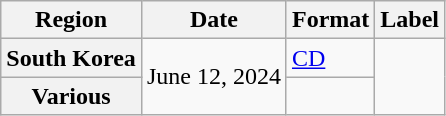<table class="wikitable plainrowheaders">
<tr>
<th scope="col">Region</th>
<th scope="col">Date</th>
<th scope="col">Format</th>
<th scope="col">Label</th>
</tr>
<tr>
<th scope="row">South Korea</th>
<td rowspan="2">June 12, 2024</td>
<td><a href='#'>CD</a></td>
<td rowspan="2"></td>
</tr>
<tr>
<th scope="row">Various </th>
<td></td>
</tr>
</table>
